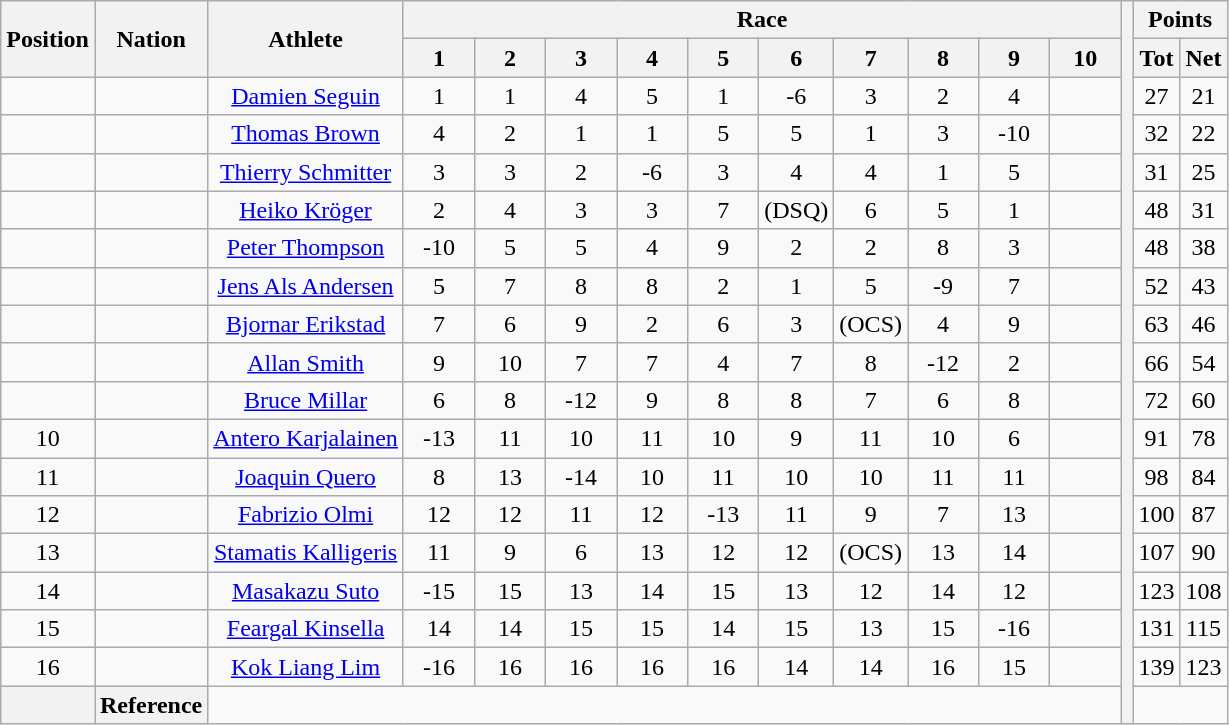<table class="wikitable" style="text-align:center">
<tr>
<th rowspan="2">Position</th>
<th rowspan="2">Nation</th>
<th rowspan="2">Athlete</th>
<th colspan="10">Race</th>
<th width=1% rowspan=45></th>
<th colspan="2">Points</th>
</tr>
<tr>
<th width=40>1</th>
<th width=40>2</th>
<th width=40>3</th>
<th width=40>4</th>
<th width=40>5</th>
<th width=40>6</th>
<th width=40>7</th>
<th width=40>8</th>
<th width=40>9</th>
<th width=40>10</th>
<th>Tot</th>
<th>Net</th>
</tr>
<tr>
<td></td>
<td></td>
<td><a href='#'>Damien Seguin</a></td>
<td>1</td>
<td>1</td>
<td>4</td>
<td>5</td>
<td>1</td>
<td>-6</td>
<td>3</td>
<td>2</td>
<td>4</td>
<td></td>
<td>27</td>
<td>21</td>
</tr>
<tr>
<td></td>
<td></td>
<td><a href='#'>Thomas Brown</a></td>
<td>4</td>
<td>2</td>
<td>1</td>
<td>1</td>
<td>5</td>
<td>5</td>
<td>1</td>
<td>3</td>
<td>-10</td>
<td></td>
<td>32</td>
<td>22</td>
</tr>
<tr>
<td></td>
<td></td>
<td><a href='#'>Thierry Schmitter</a></td>
<td>3</td>
<td>3</td>
<td>2</td>
<td>-6</td>
<td>3</td>
<td>4</td>
<td>4</td>
<td>1</td>
<td>5</td>
<td></td>
<td>31</td>
<td>25</td>
</tr>
<tr>
<td></td>
<td></td>
<td><a href='#'>Heiko Kröger</a></td>
<td>2</td>
<td>4</td>
<td>3</td>
<td>3</td>
<td>7</td>
<td>(DSQ)</td>
<td>6</td>
<td>5</td>
<td>1</td>
<td></td>
<td>48</td>
<td>31</td>
</tr>
<tr>
<td></td>
<td></td>
<td><a href='#'>Peter Thompson</a></td>
<td>-10</td>
<td>5</td>
<td>5</td>
<td>4</td>
<td>9</td>
<td>2</td>
<td>2</td>
<td>8</td>
<td>3</td>
<td></td>
<td>48</td>
<td>38</td>
</tr>
<tr>
<td></td>
<td></td>
<td><a href='#'>Jens Als Andersen</a></td>
<td>5</td>
<td>7</td>
<td>8</td>
<td>8</td>
<td>2</td>
<td>1</td>
<td>5</td>
<td>-9</td>
<td>7</td>
<td></td>
<td>52</td>
<td>43</td>
</tr>
<tr>
<td></td>
<td></td>
<td><a href='#'>Bjornar Erikstad</a></td>
<td>7</td>
<td>6</td>
<td>9</td>
<td>2</td>
<td>6</td>
<td>3</td>
<td>(OCS)</td>
<td>4</td>
<td>9</td>
<td></td>
<td>63</td>
<td>46</td>
</tr>
<tr>
<td></td>
<td></td>
<td><a href='#'>Allan Smith</a></td>
<td>9</td>
<td>10</td>
<td>7</td>
<td>7</td>
<td>4</td>
<td>7</td>
<td>8</td>
<td>-12</td>
<td>2</td>
<td></td>
<td>66</td>
<td>54</td>
</tr>
<tr>
<td></td>
<td></td>
<td><a href='#'>Bruce Millar</a></td>
<td>6</td>
<td>8</td>
<td>-12</td>
<td>9</td>
<td>8</td>
<td>8</td>
<td>7</td>
<td>6</td>
<td>8</td>
<td></td>
<td>72</td>
<td>60</td>
</tr>
<tr>
<td>10</td>
<td></td>
<td><a href='#'>Antero Karjalainen</a></td>
<td>-13</td>
<td>11</td>
<td>10</td>
<td>11</td>
<td>10</td>
<td>9</td>
<td>11</td>
<td>10</td>
<td>6</td>
<td></td>
<td>91</td>
<td>78</td>
</tr>
<tr>
<td>11</td>
<td></td>
<td><a href='#'>Joaquin Quero</a></td>
<td>8</td>
<td>13</td>
<td>-14</td>
<td>10</td>
<td>11</td>
<td>10</td>
<td>10</td>
<td>11</td>
<td>11</td>
<td></td>
<td>98</td>
<td>84</td>
</tr>
<tr>
<td>12</td>
<td></td>
<td><a href='#'>Fabrizio Olmi</a></td>
<td>12</td>
<td>12</td>
<td>11</td>
<td>12</td>
<td>-13</td>
<td>11</td>
<td>9</td>
<td>7</td>
<td>13</td>
<td></td>
<td>100</td>
<td>87</td>
</tr>
<tr>
<td>13</td>
<td></td>
<td><a href='#'>Stamatis Kalligeris</a></td>
<td>11</td>
<td>9</td>
<td>6</td>
<td>13</td>
<td>12</td>
<td>12</td>
<td>(OCS)</td>
<td>13</td>
<td>14</td>
<td></td>
<td>107</td>
<td>90</td>
</tr>
<tr>
<td>14</td>
<td></td>
<td><a href='#'>Masakazu Suto</a></td>
<td>-15</td>
<td>15</td>
<td>13</td>
<td>14</td>
<td>15</td>
<td>13</td>
<td>12</td>
<td>14</td>
<td>12</td>
<td></td>
<td>123</td>
<td>108</td>
</tr>
<tr>
<td>15</td>
<td></td>
<td><a href='#'>Feargal Kinsella</a></td>
<td>14</td>
<td>14</td>
<td>15</td>
<td>15</td>
<td>14</td>
<td>15</td>
<td>13</td>
<td>15</td>
<td>-16</td>
<td></td>
<td>131</td>
<td>115</td>
</tr>
<tr>
<td>16</td>
<td></td>
<td><a href='#'>Kok Liang Lim</a></td>
<td>-16</td>
<td>16</td>
<td>16</td>
<td>16</td>
<td>16</td>
<td>14</td>
<td>14</td>
<td>16</td>
<td>15</td>
<td></td>
<td>139</td>
<td>123</td>
</tr>
<tr>
<th></th>
<th>Reference </th>
</tr>
</table>
